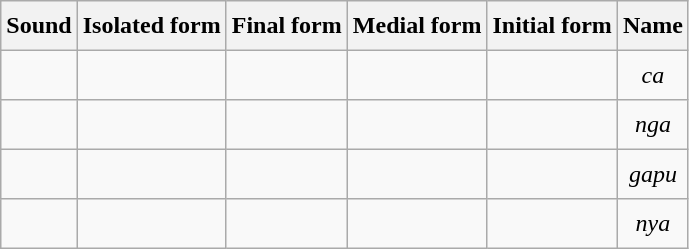<table class="wikitable" style="line-height:1.6;text-align:center">
<tr>
<th>Sound</th>
<th>Isolated form</th>
<th>Final form</th>
<th>Medial form</th>
<th>Initial form</th>
<th>Name</th>
</tr>
<tr>
<td style="font-size: 1.25em;"></td>
<td style="font-size: 2em;"></td>
<td style="font-size: 2em;"></td>
<td style="font-size: 2em;"></td>
<td style="font-size: 2em;"></td>
<td><em>ca</em></td>
</tr>
<tr>
<td style="font-size: 1.25em;"></td>
<td style="font-size: 2em;"></td>
<td style="font-size: 2em;"></td>
<td style="font-size: 2em;"></td>
<td style="font-size: 2em;"></td>
<td><em>nga</em></td>
</tr>
<tr>
<td style="font-size: 1.25em;"></td>
<td style="font-size: 2em;"></td>
<td style="font-size: 2em;"></td>
<td style="font-size: 2em;"></td>
<td style="font-size: 2em;"></td>
<td><em>gapu</em></td>
</tr>
<tr>
<td style="font-size: 1.25em;"></td>
<td style="font-size: 2em;"></td>
<td style="font-size: 2em;"></td>
<td style="font-size: 2em;"></td>
<td style="font-size: 2em;"></td>
<td><em>nya</em></td>
</tr>
</table>
